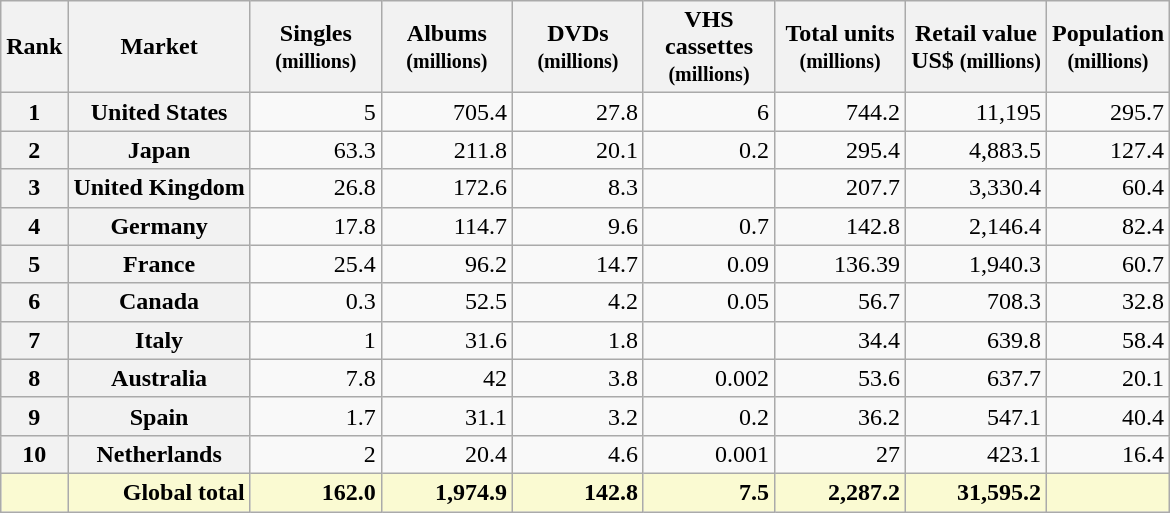<table class="wikitable plainrowheaders sortable" style="text-align:right;">
<tr>
<th scope="col">Rank</th>
<th scope="col">Market</th>
<th scope="col" style="width:5em;">Singles <br><small>(millions)</small></th>
<th scope="col" style="width:5em;">Albums <br><small>(millions)</small></th>
<th scope="col" style="width:5em;">DVDs <br><small>(millions)</small></th>
<th scope="col" style="width:5em;">VHS cassettes <br><small>(millions)</small></th>
<th scope="col" style="width:5em;">Total units <br><small>(millions)</small></th>
<th scope="col">Retail value<br>US$ <small>(millions)</small></th>
<th scope="col">Population<br><small>(millions)</small></th>
</tr>
<tr>
<th>1</th>
<th scope="row">United States</th>
<td>5</td>
<td>705.4</td>
<td>27.8</td>
<td>6</td>
<td>744.2</td>
<td>11,195</td>
<td>295.7</td>
</tr>
<tr>
<th>2</th>
<th scope="row">Japan</th>
<td>63.3</td>
<td>211.8</td>
<td>20.1</td>
<td>0.2</td>
<td>295.4</td>
<td>4,883.5</td>
<td>127.4</td>
</tr>
<tr>
<th>3</th>
<th scope="row">United Kingdom</th>
<td>26.8</td>
<td>172.6</td>
<td>8.3</td>
<td></td>
<td>207.7</td>
<td>3,330.4</td>
<td>60.4</td>
</tr>
<tr>
<th>4</th>
<th scope="row">Germany</th>
<td>17.8</td>
<td>114.7</td>
<td>9.6</td>
<td>0.7</td>
<td>142.8</td>
<td>2,146.4</td>
<td>82.4</td>
</tr>
<tr>
<th>5</th>
<th scope="row">France</th>
<td>25.4</td>
<td>96.2</td>
<td>14.7</td>
<td>0.09</td>
<td>136.39</td>
<td>1,940.3</td>
<td>60.7</td>
</tr>
<tr>
<th>6</th>
<th scope="row">Canada</th>
<td>0.3</td>
<td>52.5</td>
<td>4.2</td>
<td>0.05</td>
<td>56.7</td>
<td>708.3</td>
<td>32.8</td>
</tr>
<tr>
<th>7</th>
<th scope="row">Italy</th>
<td>1</td>
<td>31.6</td>
<td>1.8</td>
<td></td>
<td>34.4</td>
<td>639.8</td>
<td>58.4</td>
</tr>
<tr>
<th>8</th>
<th scope="row">Australia</th>
<td>7.8</td>
<td>42</td>
<td>3.8</td>
<td>0.002</td>
<td>53.6</td>
<td>637.7</td>
<td>20.1</td>
</tr>
<tr>
<th>9</th>
<th scope="row">Spain</th>
<td>1.7</td>
<td>31.1</td>
<td>3.2</td>
<td>0.2</td>
<td>36.2</td>
<td>547.1</td>
<td>40.4</td>
</tr>
<tr>
<th>10</th>
<th scope="row">Netherlands</th>
<td>2</td>
<td>20.4</td>
<td>4.6</td>
<td>0.001</td>
<td>27</td>
<td>423.1</td>
<td>16.4</td>
</tr>
<tr class="sortbottom" style="background-color:#FAFAD2; font-weight:bold;">
<td></td>
<td>Global total</td>
<td>162.0</td>
<td>1,974.9</td>
<td>142.8</td>
<td>7.5</td>
<td>2,287.2</td>
<td>31,595.2</td>
<td></td>
</tr>
</table>
